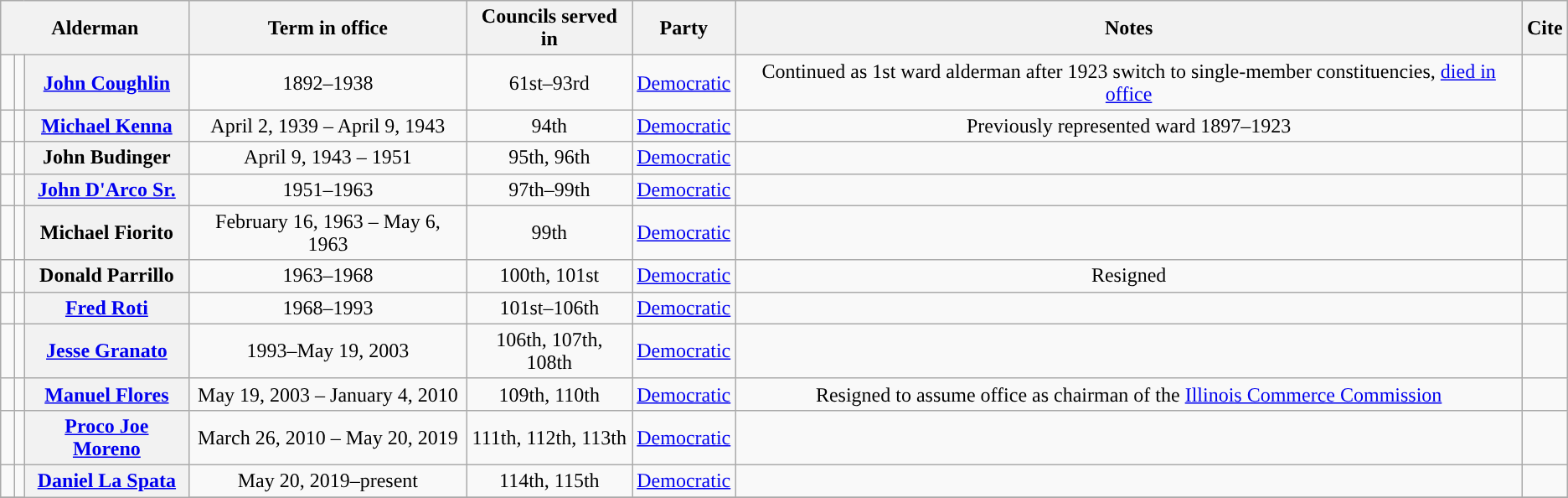<table class="wikitable" style="text-align:center;">
<tr>
<th scope="col" colspan="3">Alderman</th>
<th scope="col">Term in office</th>
<th scope="col">Councils served in</th>
<th scope="col">Party</th>
<th scope="col">Notes</th>
<th scope="col">Cite</th>
</tr>
<tr>
<td> </td>
<td></td>
<th scope="row"><a href='#'>John Coughlin</a></th>
<td>1892–1938</td>
<td>61st–93rd</td>
<td><a href='#'>Democratic</a></td>
<td>Continued as 1st ward alderman after 1923 switch to single-member constituencies, <a href='#'>died in office</a></td>
<td></td>
</tr>
<tr>
<td> </td>
<td></td>
<th scope="row"><a href='#'>Michael Kenna</a></th>
<td>April 2, 1939 – April 9, 1943</td>
<td>94th</td>
<td><a href='#'>Democratic</a></td>
<td>Previously represented ward 1897–1923</td>
<td></td>
</tr>
<tr>
<td> </td>
<td></td>
<th scope="row">John Budinger</th>
<td>April 9, 1943 – 1951</td>
<td>95th, 96th</td>
<td><a href='#'>Democratic</a></td>
<td></td>
<td></td>
</tr>
<tr>
<td> </td>
<td></td>
<th scope="row"><a href='#'>John D'Arco Sr.</a></th>
<td>1951–1963</td>
<td>97th–99th</td>
<td><a href='#'>Democratic</a></td>
<td></td>
<td></td>
</tr>
<tr>
<td> </td>
<td></td>
<th scope="row">Michael Fiorito</th>
<td>February 16, 1963 – May 6, 1963</td>
<td>99th</td>
<td><a href='#'>Democratic</a></td>
<td></td>
<td></td>
</tr>
<tr>
<td> </td>
<td></td>
<th scope="row">Donald Parrillo</th>
<td>1963–1968</td>
<td>100th, 101st</td>
<td><a href='#'>Democratic</a></td>
<td>Resigned</td>
<td></td>
</tr>
<tr>
<td> </td>
<td></td>
<th scope="row"><a href='#'>Fred Roti</a></th>
<td>1968–1993</td>
<td>101st–106th</td>
<td><a href='#'>Democratic</a></td>
<td></td>
<td></td>
</tr>
<tr>
<td> </td>
<td></td>
<th scope="row"><a href='#'>Jesse Granato</a></th>
<td>1993–May 19, 2003</td>
<td>106th, 107th, 108th</td>
<td><a href='#'>Democratic</a></td>
<td></td>
<td></td>
</tr>
<tr>
<td> </td>
<td></td>
<th scope="row"><a href='#'>Manuel Flores</a></th>
<td>May 19, 2003 – January 4, 2010</td>
<td>109th, 110th</td>
<td><a href='#'>Democratic</a></td>
<td>Resigned to assume office as chairman of the <a href='#'>Illinois Commerce Commission</a></td>
<td></td>
</tr>
<tr>
<td> </td>
<td></td>
<th scope="row"><a href='#'>Proco Joe Moreno</a></th>
<td>March 26, 2010 – May 20, 2019</td>
<td>111th, 112th, 113th</td>
<td><a href='#'>Democratic</a></td>
<td></td>
<td></td>
</tr>
<tr>
<td> </td>
<td></td>
<th rowspan=3 scope="row"><a href='#'>Daniel La Spata</a></th>
<td>May 20, 2019–present</td>
<td>114th, 115th</td>
<td><a href='#'>Democratic</a></td>
<td></td>
<td></td>
</tr>
<tr>
</tr>
</table>
